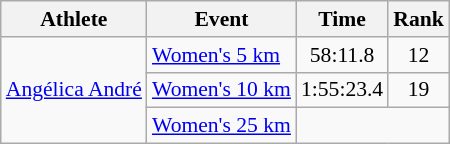<table class="wikitable" style="font-size:90%;">
<tr>
<th>Athlete</th>
<th>Event</th>
<th>Time</th>
<th>Rank</th>
</tr>
<tr align=center>
<td align=left rowspan=3><a href='#'>Angélica André</a></td>
<td align=left><a href='#'>Women's 5 km</a></td>
<td>58:11.8</td>
<td>12</td>
</tr>
<tr align=center>
<td align=left><a href='#'>Women's 10 km</a></td>
<td>1:55:23.4</td>
<td>19</td>
</tr>
<tr align=center>
<td align=left><a href='#'>Women's 25 km</a></td>
<td colspan=2></td>
</tr>
</table>
